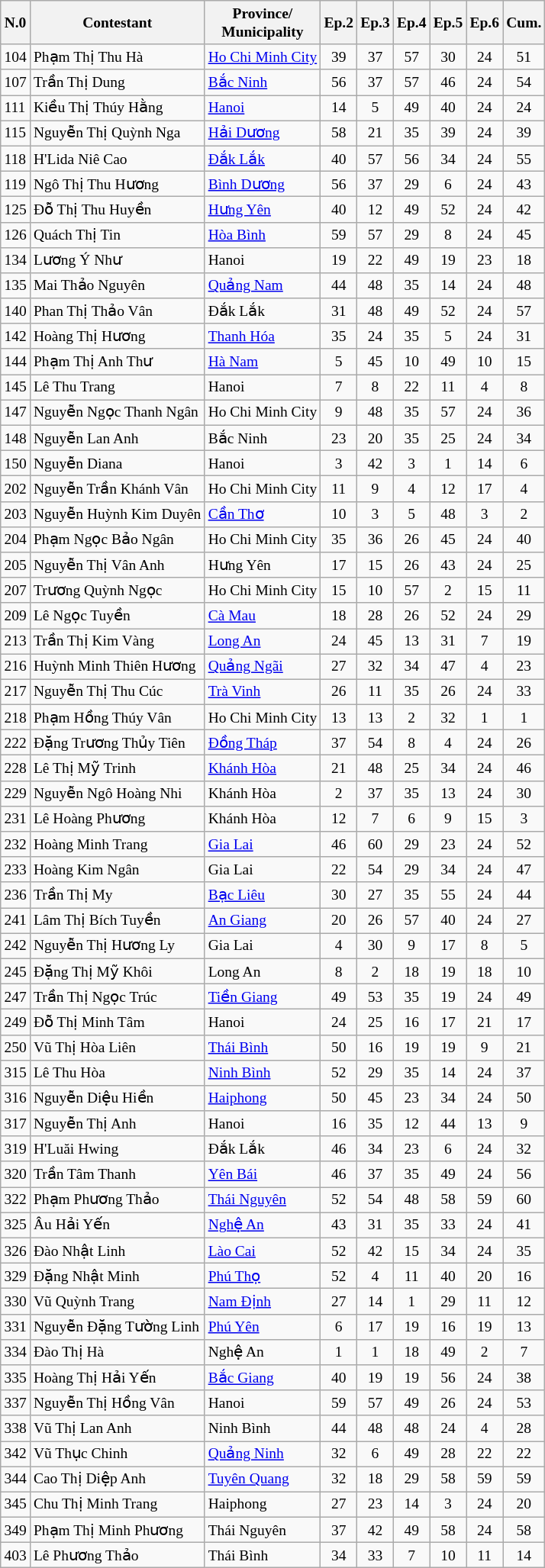<table class="wikitable sortable" style="font-size: small;">
<tr>
<th>N.0</th>
<th>Contestant</th>
<th>Province/<br>Municipality</th>
<th>Ep.2<br></th>
<th>Ep.3<br></th>
<th>Ep.4<br></th>
<th>Ep.5<br></th>
<th>Ep.6<br></th>
<th>Cum.<br></th>
</tr>
<tr>
<td>104</td>
<td>Phạm Thị Thu Hà</td>
<td><a href='#'>Ho Chi Minh City</a></td>
<td align="center">39</td>
<td align="center">37</td>
<td align="center">57</td>
<td align="center">30</td>
<td align="center">24</td>
<td align="center">51</td>
</tr>
<tr>
<td>107</td>
<td>Trần Thị Dung</td>
<td><a href='#'>Bắc Ninh</a></td>
<td align="center">56</td>
<td align="center">37</td>
<td align="center">57</td>
<td align="center">46</td>
<td align="center">24</td>
<td align="center">54</td>
</tr>
<tr>
<td>111</td>
<td>Kiều Thị Thúy Hằng</td>
<td><a href='#'>Hanoi</a></td>
<td align="center">14</td>
<td align="center">5</td>
<td align="center">49</td>
<td align="center">40</td>
<td align="center">24</td>
<td align="center">24</td>
</tr>
<tr>
<td>115</td>
<td>Nguyễn Thị Quỳnh Nga</td>
<td><a href='#'>Hải Dương</a></td>
<td align="center">58</td>
<td align="center">21</td>
<td align="center">35</td>
<td align="center">39</td>
<td align="center">24</td>
<td align="center">39</td>
</tr>
<tr>
<td>118</td>
<td>H'Lida Niê Cao</td>
<td><a href='#'>Đắk Lắk</a></td>
<td align="center">40</td>
<td align="center">57</td>
<td align="center">56</td>
<td align="center">34</td>
<td align="center">24</td>
<td align="center">55</td>
</tr>
<tr>
<td>119</td>
<td>Ngô Thị Thu Hương</td>
<td><a href='#'>Bình Dương</a></td>
<td align="center">56</td>
<td align="center">37</td>
<td align="center">29</td>
<td align="center">6</td>
<td align="center">24</td>
<td align="center">43</td>
</tr>
<tr>
<td>125</td>
<td>Đỗ Thị Thu Huyền</td>
<td><a href='#'>Hưng Yên</a></td>
<td align="center">40</td>
<td align="center">12</td>
<td align="center">49</td>
<td align="center">52</td>
<td align="center">24</td>
<td align="center">42</td>
</tr>
<tr>
<td>126</td>
<td>Quách Thị Tin</td>
<td><a href='#'>Hòa Bình</a></td>
<td align="center">59</td>
<td align="center">57</td>
<td align="center">29</td>
<td align="center">8</td>
<td align="center">24</td>
<td align="center">45</td>
</tr>
<tr>
<td>134</td>
<td>Lương Ý Như</td>
<td>Hanoi</td>
<td align="center">19</td>
<td align="center">22</td>
<td align="center">49</td>
<td align="center">19</td>
<td align="center">23</td>
<td align="center">18</td>
</tr>
<tr>
<td>135</td>
<td>Mai Thảo Nguyên</td>
<td><a href='#'>Quảng Nam</a></td>
<td align="center">44</td>
<td align="center">48</td>
<td align="center">35</td>
<td align="center">14</td>
<td align="center">24</td>
<td align="center">48</td>
</tr>
<tr>
<td>140</td>
<td>Phan Thị Thảo Vân</td>
<td>Đắk Lắk</td>
<td align="center">31</td>
<td align="center">48</td>
<td align="center">49</td>
<td align="center">52</td>
<td align="center">24</td>
<td align="center">57</td>
</tr>
<tr>
<td>142</td>
<td>Hoàng Thị Hương</td>
<td><a href='#'>Thanh Hóa</a></td>
<td align="center">35</td>
<td align="center">24</td>
<td align="center">35</td>
<td align="center">5</td>
<td align="center">24</td>
<td align="center">31</td>
</tr>
<tr>
<td>144</td>
<td>Phạm Thị Anh Thư</td>
<td><a href='#'>Hà Nam</a></td>
<td align="center">5</td>
<td align="center">45</td>
<td align="center">10</td>
<td align="center">49</td>
<td align="center">10</td>
<td align="center">15</td>
</tr>
<tr>
<td>145</td>
<td>Lê Thu Trang</td>
<td>Hanoi</td>
<td align="center">7</td>
<td align="center">8</td>
<td align="center">22</td>
<td align="center">11</td>
<td align="center">4</td>
<td align="center">8</td>
</tr>
<tr>
<td>147</td>
<td>Nguyễn Ngọc Thanh Ngân</td>
<td>Ho Chi Minh City</td>
<td align="center">9</td>
<td align="center">48</td>
<td align="center">35</td>
<td align="center">57</td>
<td align="center">24</td>
<td align="center">36</td>
</tr>
<tr>
<td>148</td>
<td>Nguyễn Lan Anh</td>
<td>Bắc Ninh</td>
<td align="center">23</td>
<td align="center">20</td>
<td align="center">35</td>
<td align="center">25</td>
<td align="center">24</td>
<td align="center">34</td>
</tr>
<tr>
<td>150</td>
<td>Nguyễn Diana</td>
<td>Hanoi</td>
<td align="center">3</td>
<td align="center">42</td>
<td align="center">3</td>
<td align="center">1</td>
<td align="center">14</td>
<td align="center">6</td>
</tr>
<tr>
<td>202</td>
<td>Nguyễn Trần Khánh Vân</td>
<td>Ho Chi Minh City</td>
<td align="center">11</td>
<td align="center">9</td>
<td align="center">4</td>
<td align="center">12</td>
<td align="center">17</td>
<td align="center">4</td>
</tr>
<tr>
<td>203</td>
<td>Nguyễn Huỳnh Kim Duyên</td>
<td><a href='#'>Cần Thơ</a></td>
<td align="center">10</td>
<td align="center">3</td>
<td align="center">5</td>
<td align="center">48</td>
<td align="center">3</td>
<td align="center">2</td>
</tr>
<tr>
<td>204</td>
<td>Phạm Ngọc Bảo Ngân</td>
<td>Ho Chi Minh City</td>
<td align="center">35</td>
<td align="center">36</td>
<td align="center">26</td>
<td align="center">45</td>
<td align="center">24</td>
<td align="center">40</td>
</tr>
<tr>
<td>205</td>
<td>Nguyễn Thị Vân Anh</td>
<td>Hưng Yên</td>
<td align="center">17</td>
<td align="center">15</td>
<td align="center">26</td>
<td align="center">43</td>
<td align="center">24</td>
<td align="center">25</td>
</tr>
<tr>
<td>207</td>
<td>Trương Quỳnh Ngọc</td>
<td>Ho Chi Minh City</td>
<td align="center">15</td>
<td align="center">10</td>
<td align="center">57</td>
<td align="center">2</td>
<td align="center">15</td>
<td align="center">11</td>
</tr>
<tr>
<td>209</td>
<td>Lê Ngọc Tuyền</td>
<td><a href='#'>Cà Mau</a></td>
<td align="center">18</td>
<td align="center">28</td>
<td align="center">26</td>
<td align="center">52</td>
<td align="center">24</td>
<td align="center">29</td>
</tr>
<tr>
<td>213</td>
<td>Trần Thị Kim Vàng</td>
<td><a href='#'>Long An</a></td>
<td align="center">24</td>
<td align="center">45</td>
<td align="center">13</td>
<td align="center">31</td>
<td align="center">7</td>
<td align="center">19</td>
</tr>
<tr>
<td>216</td>
<td>Huỳnh Minh Thiên Hương</td>
<td><a href='#'>Quảng Ngãi</a></td>
<td align="center">27</td>
<td align="center">32</td>
<td align="center">34</td>
<td align="center">47</td>
<td align="center">4</td>
<td align="center">23</td>
</tr>
<tr>
<td>217</td>
<td>Nguyễn Thị Thu Cúc</td>
<td><a href='#'>Trà Vinh</a></td>
<td align="center">26</td>
<td align="center">11</td>
<td align="center">35</td>
<td align="center">26</td>
<td align="center">24</td>
<td align="center">33</td>
</tr>
<tr>
<td>218</td>
<td>Phạm Hồng Thúy Vân</td>
<td>Ho Chi Minh City</td>
<td align="center">13</td>
<td align="center">13</td>
<td align="center">2</td>
<td align="center">32</td>
<td align="center">1</td>
<td align="center">1</td>
</tr>
<tr>
<td>222</td>
<td>Đặng Trương Thủy Tiên</td>
<td><a href='#'>Đồng Tháp</a></td>
<td align="center">37</td>
<td align="center">54</td>
<td align="center">8</td>
<td align="center">4</td>
<td align="center">24</td>
<td align="center">26</td>
</tr>
<tr>
<td>228</td>
<td>Lê Thị Mỹ Trinh</td>
<td><a href='#'>Khánh Hòa</a></td>
<td align="center">21</td>
<td align="center">48</td>
<td align="center">25</td>
<td align="center">34</td>
<td align="center">24</td>
<td align="center">46</td>
</tr>
<tr>
<td>229</td>
<td>Nguyễn Ngô Hoàng Nhi</td>
<td>Khánh Hòa</td>
<td align="center">2</td>
<td align="center">37</td>
<td align="center">35</td>
<td align="center">13</td>
<td align="center">24</td>
<td align="center">30</td>
</tr>
<tr>
<td>231</td>
<td>Lê Hoàng Phương</td>
<td>Khánh Hòa</td>
<td align="center">12</td>
<td align="center">7</td>
<td align="center">6</td>
<td align="center">9</td>
<td align="center">15</td>
<td align="center">3</td>
</tr>
<tr>
<td>232</td>
<td>Hoàng Minh Trang</td>
<td><a href='#'>Gia Lai</a></td>
<td align="center">46</td>
<td align="center">60</td>
<td align="center">29</td>
<td align="center">23</td>
<td align="center">24</td>
<td align="center">52</td>
</tr>
<tr>
<td>233</td>
<td>Hoàng Kim Ngân</td>
<td>Gia Lai</td>
<td align="center">22</td>
<td align="center">54</td>
<td align="center">29</td>
<td align="center">34</td>
<td align="center">24</td>
<td align="center">47</td>
</tr>
<tr>
<td>236</td>
<td>Trần Thị My</td>
<td><a href='#'>Bạc Liêu</a></td>
<td align="center">30</td>
<td align="center">27</td>
<td align="center">35</td>
<td align="center">55</td>
<td align="center">24</td>
<td align="center">44</td>
</tr>
<tr>
<td>241</td>
<td>Lâm Thị Bích Tuyền</td>
<td><a href='#'>An Giang</a></td>
<td align="center">20</td>
<td align="center">26</td>
<td align="center">57</td>
<td align="center">40</td>
<td align="center">24</td>
<td align="center">27</td>
</tr>
<tr>
<td>242</td>
<td>Nguyễn Thị Hương Ly</td>
<td>Gia Lai</td>
<td align="center">4</td>
<td align="center">30</td>
<td align="center">9</td>
<td align="center">17</td>
<td align="center">8</td>
<td align="center">5</td>
</tr>
<tr>
<td>245</td>
<td>Đặng Thị Mỹ Khôi</td>
<td>Long An</td>
<td align="center">8</td>
<td align="center">2</td>
<td align="center">18</td>
<td align="center">19</td>
<td align="center">18</td>
<td align="center">10</td>
</tr>
<tr>
<td>247</td>
<td>Trần Thị Ngọc Trúc</td>
<td><a href='#'>Tiền Giang</a></td>
<td align="center">49</td>
<td align="center">53</td>
<td align="center">35</td>
<td align="center">19</td>
<td align="center">24</td>
<td align="center">49</td>
</tr>
<tr>
<td>249</td>
<td>Đỗ Thị Minh Tâm</td>
<td>Hanoi</td>
<td align="center">24</td>
<td align="center">25</td>
<td align="center">16</td>
<td align="center">17</td>
<td align="center">21</td>
<td align="center">17</td>
</tr>
<tr>
<td>250</td>
<td>Vũ Thị Hòa Liên</td>
<td><a href='#'>Thái Bình</a></td>
<td align="center">50</td>
<td align="center">16</td>
<td align="center">19</td>
<td align="center">19</td>
<td align="center">9</td>
<td align="center">21</td>
</tr>
<tr>
<td>315</td>
<td>Lê Thu Hòa</td>
<td><a href='#'>Ninh Bình</a></td>
<td align="center">52</td>
<td align="center">29</td>
<td align="center">35</td>
<td align="center">14</td>
<td align="center">24</td>
<td align="center">37</td>
</tr>
<tr>
<td>316</td>
<td>Nguyễn Diệu Hiền</td>
<td><a href='#'>Haiphong</a></td>
<td align="center">50</td>
<td align="center">45</td>
<td align="center">23</td>
<td align="center">34</td>
<td align="center">24</td>
<td align="center">50</td>
</tr>
<tr>
<td>317</td>
<td>Nguyễn Thị Anh</td>
<td>Hanoi</td>
<td align="center">16</td>
<td align="center">35</td>
<td align="center">12</td>
<td align="center">44</td>
<td align="center">13</td>
<td align="center">9</td>
</tr>
<tr>
<td>319</td>
<td>H'Luăi Hwing</td>
<td>Đắk Lắk</td>
<td align="center">46</td>
<td align="center">34</td>
<td align="center">23</td>
<td align="center">6</td>
<td align="center">24</td>
<td align="center">32</td>
</tr>
<tr>
<td>320</td>
<td>Trần Tâm Thanh</td>
<td><a href='#'>Yên Bái</a></td>
<td align="center">46</td>
<td align="center">37</td>
<td align="center">35</td>
<td align="center">49</td>
<td align="center">24</td>
<td align="center">56</td>
</tr>
<tr>
<td>322</td>
<td>Phạm Phương Thảo</td>
<td><a href='#'>Thái Nguyên</a></td>
<td align="center">52</td>
<td align="center">54</td>
<td align="center">48</td>
<td align="center">58</td>
<td align="center">59</td>
<td align="center">60</td>
</tr>
<tr>
<td>325</td>
<td>Âu Hải Yến</td>
<td><a href='#'>Nghệ An</a></td>
<td align="center">43</td>
<td align="center">31</td>
<td align="center">35</td>
<td align="center">33</td>
<td align="center">24</td>
<td align="center">41</td>
</tr>
<tr>
<td>326</td>
<td>Đào Nhật Linh</td>
<td><a href='#'>Lào Cai</a></td>
<td align="center">52</td>
<td align="center">42</td>
<td align="center">15</td>
<td align="center">34</td>
<td align="center">24</td>
<td align="center">35</td>
</tr>
<tr>
<td>329</td>
<td>Đặng Nhật Minh</td>
<td><a href='#'>Phú Thọ</a></td>
<td align="center">52</td>
<td align="center">4</td>
<td align="center">11</td>
<td align="center">40</td>
<td align="center">20</td>
<td align="center">16</td>
</tr>
<tr>
<td>330</td>
<td>Vũ Quỳnh Trang</td>
<td><a href='#'>Nam Định</a></td>
<td align="center">27</td>
<td align="center">14</td>
<td align="center">1</td>
<td align="center">29</td>
<td align="center">11</td>
<td align="center">12</td>
</tr>
<tr>
<td>331</td>
<td>Nguyễn Đặng Tường Linh</td>
<td><a href='#'>Phú Yên</a></td>
<td align="center">6</td>
<td align="center">17</td>
<td align="center">19</td>
<td align="center">16</td>
<td align="center">19</td>
<td align="center">13</td>
</tr>
<tr>
<td>334</td>
<td>Đào Thị Hà</td>
<td>Nghệ An</td>
<td align="center">1</td>
<td align="center">1</td>
<td align="center">18</td>
<td align="center">49</td>
<td align="center">2</td>
<td align="center">7</td>
</tr>
<tr>
<td>335</td>
<td>Hoàng Thị Hải Yến</td>
<td><a href='#'>Bắc Giang</a></td>
<td align="center">40</td>
<td align="center">19</td>
<td align="center">19</td>
<td align="center">56</td>
<td align="center">24</td>
<td align="center">38</td>
</tr>
<tr>
<td>337</td>
<td>Nguyễn Thị Hồng Vân</td>
<td>Hanoi</td>
<td align="center">59</td>
<td align="center">57</td>
<td align="center">49</td>
<td align="center">26</td>
<td align="center">24</td>
<td align="center">53</td>
</tr>
<tr>
<td>338</td>
<td>Vũ Thị Lan Anh</td>
<td>Ninh Bình</td>
<td align="center">44</td>
<td align="center">48</td>
<td align="center">48</td>
<td align="center">24</td>
<td align="center">4</td>
<td align="center">28</td>
</tr>
<tr>
<td>342</td>
<td>Vũ Thục Chinh</td>
<td><a href='#'>Quảng Ninh</a></td>
<td align="center">32</td>
<td align="center">6</td>
<td align="center">49</td>
<td align="center">28</td>
<td align="center">22</td>
<td align="center">22</td>
</tr>
<tr>
<td>344</td>
<td>Cao Thị Diệp Anh</td>
<td><a href='#'>Tuyên Quang</a></td>
<td align="center">32</td>
<td align="center">18</td>
<td align="center">29</td>
<td align="center">58</td>
<td align="center">59</td>
<td align="center">59</td>
</tr>
<tr>
<td>345</td>
<td>Chu Thị Minh Trang</td>
<td>Haiphong</td>
<td align="center">27</td>
<td align="center">23</td>
<td align="center">14</td>
<td align="center">3</td>
<td align="center">24</td>
<td align="center">20</td>
</tr>
<tr>
<td>349</td>
<td>Phạm Thị Minh Phương</td>
<td>Thái Nguyên</td>
<td align="center">37</td>
<td align="center">42</td>
<td align="center">49</td>
<td align="center">58</td>
<td align="center">24</td>
<td align="center">58</td>
</tr>
<tr>
<td>403</td>
<td>Lê Phương Thảo</td>
<td>Thái Bình</td>
<td align="center">34</td>
<td align="center">33</td>
<td align="center">7</td>
<td align="center">10</td>
<td align="center">11</td>
<td align="center">14</td>
</tr>
</table>
